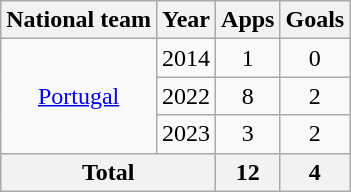<table class="wikitable" style="text-align:center">
<tr>
<th>National team</th>
<th>Year</th>
<th>Apps</th>
<th>Goals</th>
</tr>
<tr>
<td rowspan="3"><a href='#'>Portugal</a></td>
<td>2014</td>
<td>1</td>
<td>0</td>
</tr>
<tr>
<td>2022</td>
<td>8</td>
<td>2</td>
</tr>
<tr>
<td>2023</td>
<td>3</td>
<td>2</td>
</tr>
<tr>
<th colspan="2">Total</th>
<th>12</th>
<th>4</th>
</tr>
</table>
